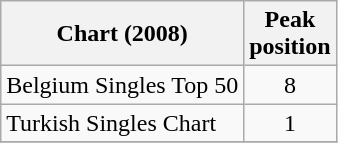<table class="wikitable sortable">
<tr>
<th align="left">Chart (2008)</th>
<th align="center">Peak<br>position</th>
</tr>
<tr>
<td align="left">Belgium Singles Top 50</td>
<td align="center">8</td>
</tr>
<tr>
<td align="left">Turkish Singles Chart</td>
<td align="center">1</td>
</tr>
<tr>
</tr>
</table>
